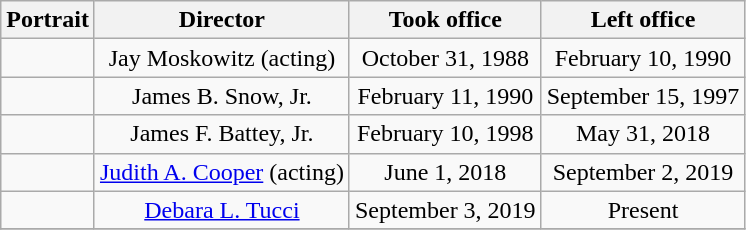<table class=wikitable style="text-align:center">
<tr>
<th>Portrait</th>
<th>Director</th>
<th>Took office</th>
<th>Left office</th>
</tr>
<tr>
<td></td>
<td>Jay Moskowitz (acting)</td>
<td>October 31, 1988</td>
<td>February 10, 1990</td>
</tr>
<tr>
<td></td>
<td>James B. Snow, Jr.</td>
<td>February 11, 1990</td>
<td>September 15, 1997</td>
</tr>
<tr>
<td></td>
<td>James F. Battey, Jr.</td>
<td>February 10, 1998</td>
<td>May 31, 2018</td>
</tr>
<tr>
<td></td>
<td><a href='#'>Judith A. Cooper</a> (acting)</td>
<td>June 1, 2018</td>
<td>September 2, 2019</td>
</tr>
<tr>
<td></td>
<td><a href='#'>Debara L. Tucci</a></td>
<td>September 3, 2019</td>
<td>Present</td>
</tr>
<tr>
</tr>
</table>
